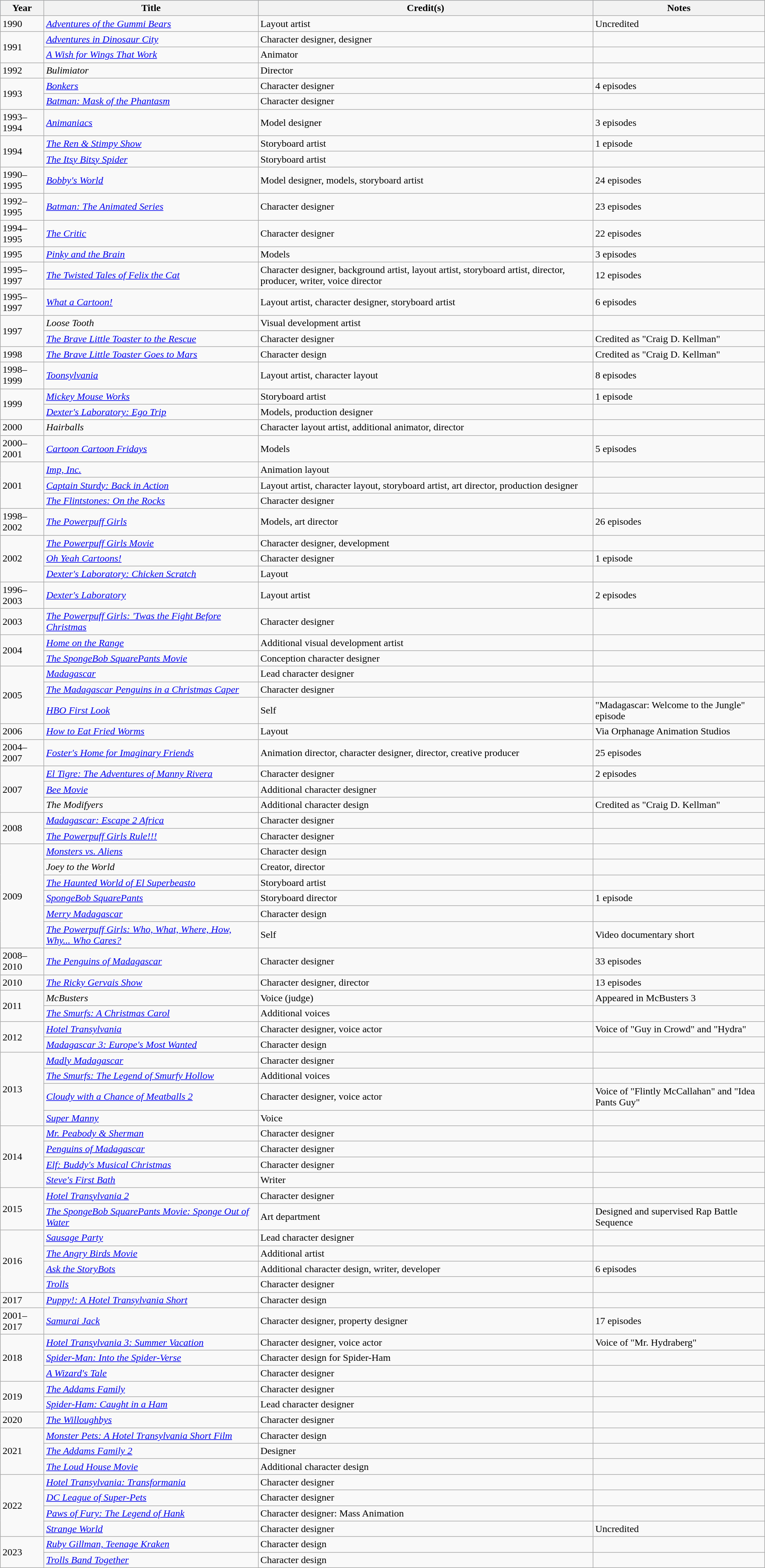<table class="wikitable">
<tr style="background:#b0c4de; text-align:center;">
<th>Year</th>
<th>Title</th>
<th>Credit(s)</th>
<th>Notes</th>
</tr>
<tr>
<td>1990</td>
<td><em><a href='#'>Adventures of the Gummi Bears</a></em></td>
<td>Layout artist</td>
<td>Uncredited</td>
</tr>
<tr>
<td rowspan="2">1991</td>
<td><em><a href='#'>Adventures in Dinosaur City</a></em></td>
<td>Character designer, designer</td>
<td></td>
</tr>
<tr>
<td><em><a href='#'>A Wish for Wings That Work</a></em></td>
<td>Animator</td>
<td></td>
</tr>
<tr>
<td>1992</td>
<td><em>Bulimiator</em></td>
<td>Director</td>
<td></td>
</tr>
<tr>
<td rowspan="2">1993</td>
<td><em><a href='#'>Bonkers</a></em></td>
<td>Character designer</td>
<td>4 episodes</td>
</tr>
<tr>
<td><em><a href='#'>Batman: Mask of the Phantasm</a></em></td>
<td>Character designer</td>
<td></td>
</tr>
<tr>
<td>1993–1994</td>
<td><em><a href='#'>Animaniacs</a></em></td>
<td>Model designer</td>
<td>3 episodes</td>
</tr>
<tr>
<td rowspan="2">1994</td>
<td><em><a href='#'>The Ren & Stimpy Show</a></em></td>
<td>Storyboard artist</td>
<td>1 episode</td>
</tr>
<tr>
<td><em><a href='#'>The Itsy Bitsy Spider</a></em></td>
<td>Storyboard artist</td>
<td></td>
</tr>
<tr>
<td>1990–1995</td>
<td><em><a href='#'>Bobby's World</a></em></td>
<td>Model designer, models, storyboard artist</td>
<td>24 episodes</td>
</tr>
<tr>
<td>1992–1995</td>
<td><em><a href='#'>Batman: The Animated Series</a></em></td>
<td>Character designer</td>
<td>23 episodes</td>
</tr>
<tr>
<td>1994–1995</td>
<td><em><a href='#'>The Critic</a></em></td>
<td>Character designer</td>
<td>22 episodes</td>
</tr>
<tr>
<td>1995</td>
<td><em><a href='#'>Pinky and the Brain</a></em></td>
<td>Models</td>
<td>3 episodes</td>
</tr>
<tr>
<td>1995–1997</td>
<td><em><a href='#'>The Twisted Tales of Felix the Cat</a></em></td>
<td>Character designer, background artist, layout artist, storyboard artist, director, producer, writer, voice director</td>
<td>12 episodes</td>
</tr>
<tr>
<td>1995–1997</td>
<td><em><a href='#'>What a Cartoon!</a></em></td>
<td>Layout artist, character designer, storyboard artist</td>
<td>6 episodes</td>
</tr>
<tr>
<td rowspan="2">1997</td>
<td><em>Loose Tooth</em></td>
<td>Visual development artist</td>
<td></td>
</tr>
<tr>
<td><em><a href='#'>The Brave Little Toaster to the Rescue</a></em></td>
<td>Character designer</td>
<td>Credited as "Craig D. Kellman"</td>
</tr>
<tr>
<td>1998</td>
<td><em><a href='#'>The Brave Little Toaster Goes to Mars</a></em></td>
<td>Character design</td>
<td>Credited as "Craig D. Kellman"</td>
</tr>
<tr>
<td>1998–1999</td>
<td><em><a href='#'>Toonsylvania</a></em></td>
<td>Layout artist, character layout</td>
<td>8 episodes</td>
</tr>
<tr>
<td rowspan="2">1999</td>
<td><em><a href='#'>Mickey Mouse Works</a></em></td>
<td>Storyboard artist</td>
<td>1 episode</td>
</tr>
<tr>
<td><em><a href='#'>Dexter's Laboratory: Ego Trip</a></em></td>
<td>Models, production designer</td>
<td></td>
</tr>
<tr>
<td>2000</td>
<td><em>Hairballs</em></td>
<td>Character layout artist, additional animator, director</td>
<td></td>
</tr>
<tr>
<td>2000–2001</td>
<td><em><a href='#'>Cartoon Cartoon Fridays</a></em></td>
<td>Models</td>
<td>5 episodes</td>
</tr>
<tr>
<td rowspan="3">2001</td>
<td><em><a href='#'>Imp, Inc.</a></em></td>
<td>Animation layout</td>
<td></td>
</tr>
<tr>
<td><em><a href='#'>Captain Sturdy: Back in Action</a></em></td>
<td>Layout artist, character layout, storyboard artist, art director, production designer</td>
<td></td>
</tr>
<tr>
<td><em><a href='#'>The Flintstones: On the Rocks</a></em></td>
<td>Character designer</td>
<td></td>
</tr>
<tr>
<td>1998–2002</td>
<td><em><a href='#'>The Powerpuff Girls</a></em></td>
<td>Models, art director</td>
<td>26 episodes</td>
</tr>
<tr>
<td rowspan="3">2002</td>
<td><em><a href='#'>The Powerpuff Girls Movie</a></em></td>
<td>Character designer, development</td>
<td></td>
</tr>
<tr>
<td><a href='#'><em>Oh Yeah Cartoons!</em></a></td>
<td>Character designer</td>
<td>1 episode</td>
</tr>
<tr>
<td><em><a href='#'>Dexter's Laboratory: Chicken Scratch</a></em></td>
<td>Layout</td>
<td></td>
</tr>
<tr>
<td>1996–2003</td>
<td><em><a href='#'>Dexter's Laboratory</a></em></td>
<td>Layout artist</td>
<td>2 episodes</td>
</tr>
<tr>
<td>2003</td>
<td><em><a href='#'>The Powerpuff Girls: 'Twas the Fight Before Christmas</a></em></td>
<td>Character designer</td>
<td></td>
</tr>
<tr>
<td rowspan="2">2004</td>
<td><a href='#'><em>Home on the Range</em></a></td>
<td>Additional visual development artist</td>
<td></td>
</tr>
<tr>
<td><em><a href='#'>The SpongeBob SquarePants Movie</a></em></td>
<td>Conception character designer</td>
<td></td>
</tr>
<tr>
<td rowspan="3">2005</td>
<td><em><a href='#'>Madagascar</a></em></td>
<td>Lead character designer</td>
<td></td>
</tr>
<tr>
<td><em><a href='#'>The Madagascar Penguins in a Christmas Caper</a></em></td>
<td>Character designer</td>
<td></td>
</tr>
<tr>
<td><em><a href='#'>HBO First Look</a></em></td>
<td>Self</td>
<td>"Madagascar: Welcome to the Jungle" episode</td>
</tr>
<tr>
<td>2006</td>
<td><a href='#'><em>How to Eat Fried Worms</em></a></td>
<td>Layout</td>
<td>Via Orphanage Animation Studios</td>
</tr>
<tr>
<td>2004–2007</td>
<td><em><a href='#'>Foster's Home for Imaginary Friends</a></em></td>
<td>Animation director, character designer, director, creative producer</td>
<td>25 episodes</td>
</tr>
<tr>
<td rowspan="3">2007</td>
<td><em><a href='#'>El Tigre: The Adventures of Manny Rivera</a></em></td>
<td>Character designer</td>
<td>2 episodes</td>
</tr>
<tr>
<td><em><a href='#'>Bee Movie</a></em></td>
<td>Additional character designer</td>
<td></td>
</tr>
<tr>
<td><em>The Modifyers</em></td>
<td>Additional character design</td>
<td>Credited as "Craig D. Kellman"</td>
</tr>
<tr>
<td rowspan="2">2008</td>
<td><em><a href='#'>Madagascar: Escape 2 Africa</a></em></td>
<td>Character designer</td>
<td></td>
</tr>
<tr>
<td><em><a href='#'>The Powerpuff Girls Rule!!!</a></em></td>
<td>Character designer</td>
<td></td>
</tr>
<tr>
<td rowspan="6">2009</td>
<td><em><a href='#'>Monsters vs. Aliens</a></em></td>
<td>Character design</td>
<td></td>
</tr>
<tr>
<td><em>Joey to the World</em></td>
<td>Creator, director</td>
<td></td>
</tr>
<tr>
<td><em><a href='#'>The Haunted World of El Superbeasto</a></em></td>
<td>Storyboard artist</td>
<td></td>
</tr>
<tr>
<td><em><a href='#'>SpongeBob SquarePants</a></em></td>
<td>Storyboard director</td>
<td>1 episode</td>
</tr>
<tr>
<td><em><a href='#'>Merry Madagascar</a></em></td>
<td>Character design</td>
<td></td>
</tr>
<tr>
<td><em><a href='#'>The Powerpuff Girls: Who, What, Where, How, Why... Who Cares?</a></em></td>
<td>Self</td>
<td>Video documentary short</td>
</tr>
<tr>
<td>2008–2010</td>
<td><em><a href='#'>The Penguins of Madagascar</a></em></td>
<td>Character designer</td>
<td>33 episodes</td>
</tr>
<tr>
<td>2010</td>
<td><em><a href='#'>The Ricky Gervais Show</a></em></td>
<td>Character designer, director</td>
<td>13 episodes</td>
</tr>
<tr>
<td rowspan="2">2011</td>
<td><em>McBusters</em></td>
<td>Voice (judge)</td>
<td>Appeared in McBusters 3</td>
</tr>
<tr>
<td><em><a href='#'>The Smurfs: A Christmas Carol</a></em></td>
<td>Additional voices</td>
<td></td>
</tr>
<tr>
<td rowspan="2">2012</td>
<td><em><a href='#'>Hotel Transylvania</a></em></td>
<td>Character designer, voice actor</td>
<td>Voice of "Guy in Crowd" and "Hydra"</td>
</tr>
<tr>
<td><em><a href='#'>Madagascar 3: Europe's Most Wanted</a></em></td>
<td>Character design</td>
<td></td>
</tr>
<tr>
<td rowspan="4">2013</td>
<td><em><a href='#'>Madly Madagascar</a></em></td>
<td>Character designer</td>
<td></td>
</tr>
<tr>
<td><em><a href='#'>The Smurfs: The Legend of Smurfy Hollow</a></em></td>
<td>Additional voices</td>
<td></td>
</tr>
<tr>
<td><em><a href='#'>Cloudy with a Chance of Meatballs 2</a></em></td>
<td>Character designer, voice actor</td>
<td>Voice of "Flintly McCallahan" and "Idea Pants Guy"</td>
</tr>
<tr>
<td><em><a href='#'>Super Manny</a></em></td>
<td>Voice</td>
<td></td>
</tr>
<tr>
<td rowspan="4">2014</td>
<td><em><a href='#'>Mr. Peabody & Sherman</a></em></td>
<td>Character designer</td>
<td></td>
</tr>
<tr>
<td><em><a href='#'>Penguins of Madagascar</a></em></td>
<td>Character designer</td>
<td></td>
</tr>
<tr>
<td><em><a href='#'>Elf: Buddy's Musical Christmas</a></em></td>
<td>Character designer</td>
<td></td>
</tr>
<tr>
<td><em><a href='#'>Steve's First Bath</a></em></td>
<td>Writer</td>
<td></td>
</tr>
<tr>
<td rowspan="2">2015</td>
<td><em><a href='#'>Hotel Transylvania 2</a></em></td>
<td>Character designer</td>
<td></td>
</tr>
<tr>
<td><em><a href='#'>The SpongeBob SquarePants Movie: Sponge Out of Water</a></em></td>
<td>Art department</td>
<td>Designed and supervised Rap Battle Sequence</td>
</tr>
<tr>
<td rowspan="4">2016</td>
<td><em><a href='#'>Sausage Party</a></em></td>
<td>Lead character designer</td>
<td></td>
</tr>
<tr>
<td><em><a href='#'>The Angry Birds Movie</a></em></td>
<td>Additional artist</td>
<td></td>
</tr>
<tr>
<td><em><a href='#'>Ask the StoryBots</a></em></td>
<td>Additional character design, writer, developer</td>
<td>6 episodes</td>
</tr>
<tr>
<td><em><a href='#'>Trolls</a></em></td>
<td>Character designer</td>
<td></td>
</tr>
<tr>
<td>2017</td>
<td><em><a href='#'>Puppy!: A Hotel Transylvania Short</a></em></td>
<td>Character design</td>
<td></td>
</tr>
<tr>
<td>2001–2017</td>
<td><em><a href='#'>Samurai Jack</a></em></td>
<td>Character designer, property designer</td>
<td>17 episodes</td>
</tr>
<tr>
<td rowspan="3">2018</td>
<td><em><a href='#'>Hotel Transylvania 3: Summer Vacation</a></em></td>
<td>Character designer, voice actor</td>
<td>Voice of "Mr. Hydraberg"</td>
</tr>
<tr>
<td><em><a href='#'>Spider-Man: Into the Spider-Verse</a></em></td>
<td>Character design for Spider-Ham</td>
<td></td>
</tr>
<tr>
<td><em><a href='#'>A Wizard's Tale</a></em></td>
<td>Character designer</td>
<td></td>
</tr>
<tr>
<td rowspan="2">2019</td>
<td><em><a href='#'>The Addams Family</a></em></td>
<td>Character designer</td>
<td></td>
</tr>
<tr>
<td><em><a href='#'>Spider-Ham: Caught in a Ham</a></em></td>
<td>Lead character designer</td>
<td></td>
</tr>
<tr>
<td>2020</td>
<td><em><a href='#'>The Willoughbys</a></em></td>
<td>Character designer</td>
<td></td>
</tr>
<tr>
<td rowspan="3">2021</td>
<td><em><a href='#'>Monster Pets: A Hotel Transylvania Short Film</a></em></td>
<td>Character design</td>
<td></td>
</tr>
<tr>
<td><em><a href='#'>The Addams Family 2</a></em></td>
<td>Designer</td>
<td></td>
</tr>
<tr>
<td><em><a href='#'>The Loud House Movie</a></em></td>
<td>Additional character design</td>
<td></td>
</tr>
<tr>
<td rowspan="4">2022</td>
<td><em><a href='#'>Hotel Transylvania: Transformania</a></em></td>
<td>Character designer</td>
<td></td>
</tr>
<tr>
<td><em><a href='#'>DC League of Super-Pets</a></em></td>
<td>Character designer</td>
<td></td>
</tr>
<tr>
<td><em><a href='#'>Paws of Fury: The Legend of Hank</a></em></td>
<td>Character designer: Mass Animation</td>
<td></td>
</tr>
<tr>
<td><em><a href='#'>Strange World</a></em></td>
<td>Character designer</td>
<td>Uncredited</td>
</tr>
<tr>
<td rowspan="2">2023</td>
<td><em><a href='#'>Ruby Gillman, Teenage Kraken</a></em></td>
<td>Character design</td>
<td></td>
</tr>
<tr>
<td><em><a href='#'>Trolls Band Together</a></em></td>
<td>Character design</td>
<td></td>
</tr>
</table>
